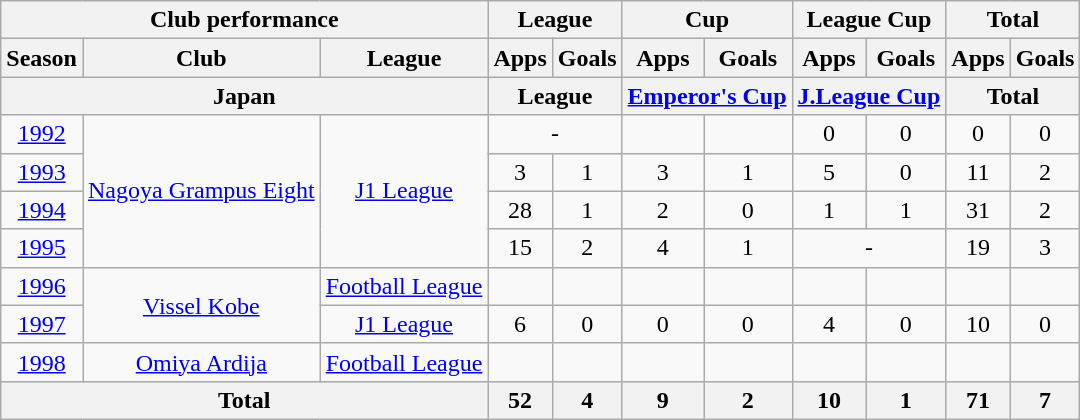<table class="wikitable" style="text-align:center;">
<tr>
<th colspan=3>Club performance</th>
<th colspan=2>League</th>
<th colspan=2>Cup</th>
<th colspan=2>League Cup</th>
<th colspan=2>Total</th>
</tr>
<tr>
<th>Season</th>
<th>Club</th>
<th>League</th>
<th>Apps</th>
<th>Goals</th>
<th>Apps</th>
<th>Goals</th>
<th>Apps</th>
<th>Goals</th>
<th>Apps</th>
<th>Goals</th>
</tr>
<tr>
<th colspan=3>Japan</th>
<th colspan=2>League</th>
<th colspan=2><a href='#'>Emperor's Cup</a></th>
<th colspan=2><a href='#'>J.League Cup</a></th>
<th colspan=2>Total</th>
</tr>
<tr>
<td><a href='#'>1992</a></td>
<td rowspan="4"><a href='#'>Nagoya Grampus Eight</a></td>
<td rowspan="4"><a href='#'>J1 League</a></td>
<td colspan="2">-</td>
<td></td>
<td></td>
<td>0</td>
<td>0</td>
<td>0</td>
<td>0</td>
</tr>
<tr>
<td><a href='#'>1993</a></td>
<td>3</td>
<td>1</td>
<td>3</td>
<td>1</td>
<td>5</td>
<td>0</td>
<td>11</td>
<td>2</td>
</tr>
<tr>
<td><a href='#'>1994</a></td>
<td>28</td>
<td>1</td>
<td>2</td>
<td>0</td>
<td>1</td>
<td>1</td>
<td>31</td>
<td>2</td>
</tr>
<tr>
<td><a href='#'>1995</a></td>
<td>15</td>
<td>2</td>
<td>4</td>
<td>1</td>
<td colspan="2">-</td>
<td>19</td>
<td>3</td>
</tr>
<tr>
<td><a href='#'>1996</a></td>
<td rowspan="2"><a href='#'>Vissel Kobe</a></td>
<td><a href='#'>Football League</a></td>
<td></td>
<td></td>
<td></td>
<td></td>
<td></td>
<td></td>
<td></td>
<td></td>
</tr>
<tr>
<td><a href='#'>1997</a></td>
<td><a href='#'>J1 League</a></td>
<td>6</td>
<td>0</td>
<td>0</td>
<td>0</td>
<td>4</td>
<td>0</td>
<td>10</td>
<td>0</td>
</tr>
<tr>
<td><a href='#'>1998</a></td>
<td><a href='#'>Omiya Ardija</a></td>
<td><a href='#'>Football League</a></td>
<td></td>
<td></td>
<td></td>
<td></td>
<td></td>
<td></td>
<td></td>
<td></td>
</tr>
<tr>
<th colspan=3>Total</th>
<th>52</th>
<th>4</th>
<th>9</th>
<th>2</th>
<th>10</th>
<th>1</th>
<th>71</th>
<th>7</th>
</tr>
</table>
